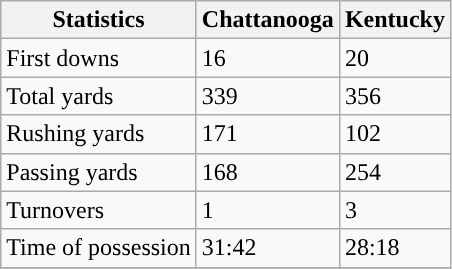<table class="wikitable" style="float: left;">
<tr>
<th>Statistics</th>
<th>Chattanooga</th>
<th>Kentucky</th>
</tr>
<tr>
<td>First downs</td>
<td>16</td>
<td>20</td>
</tr>
<tr>
<td>Total yards</td>
<td>339</td>
<td>356</td>
</tr>
<tr>
<td>Rushing yards</td>
<td>171</td>
<td>102</td>
</tr>
<tr>
<td>Passing yards</td>
<td>168</td>
<td>254</td>
</tr>
<tr>
<td>Turnovers</td>
<td>1</td>
<td>3</td>
</tr>
<tr>
<td>Time of possession</td>
<td>31:42</td>
<td>28:18</td>
</tr>
<tr>
</tr>
</table>
